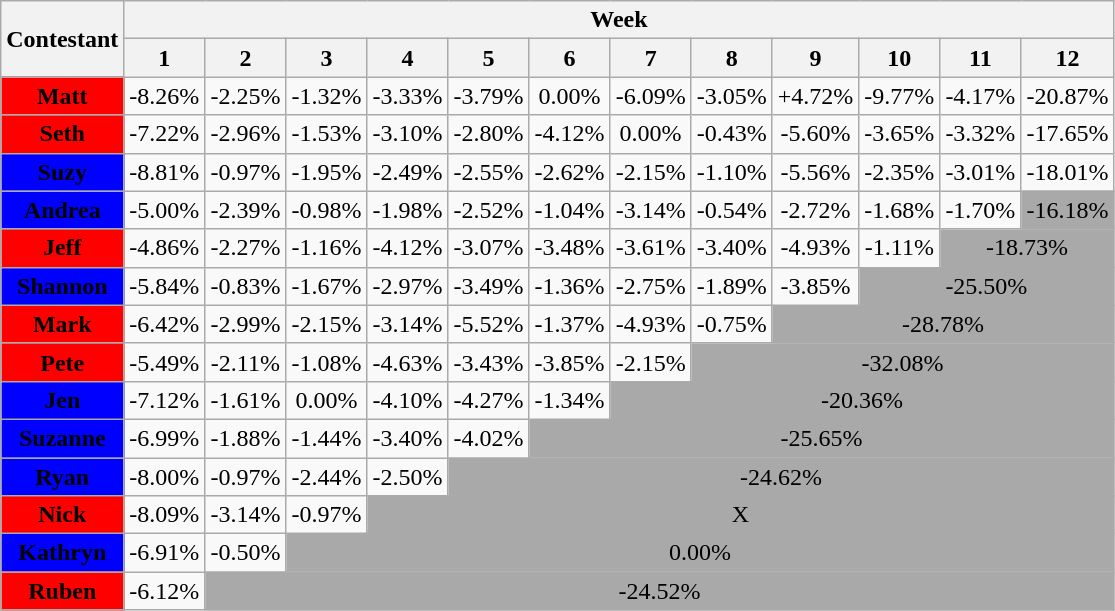<table class="wikitable" style="text-align:center" align="center">
<tr>
<th rowspan=2>Contestant</th>
<th colspan=12>Week</th>
</tr>
<tr>
<th>1</th>
<th>2</th>
<th>3</th>
<th>4</th>
<th>5</th>
<th>6</th>
<th>7</th>
<th>8</th>
<th>9</th>
<th>10</th>
<th>11</th>
<th>12</th>
</tr>
<tr>
<td bgcolor="red"><span><strong>Matt</strong></span></td>
<td>-8.26%</td>
<td>-2.25%</td>
<td>-1.32%</td>
<td>-3.33%</td>
<td>-3.79%</td>
<td>0.00%</td>
<td>-6.09%</td>
<td>-3.05%</td>
<td>+4.72%</td>
<td>-9.77%</td>
<td>-4.17%</td>
<td>-20.87%</td>
</tr>
<tr>
<td bgcolor="red"><span><strong>Seth</strong></span></td>
<td>-7.22%</td>
<td>-2.96%</td>
<td>-1.53%</td>
<td>-3.10%</td>
<td>-2.80%</td>
<td>-4.12%</td>
<td>0.00%</td>
<td>-0.43%</td>
<td>-5.60%</td>
<td>-3.65%</td>
<td>-3.32%</td>
<td>-17.65%</td>
</tr>
<tr>
<td bgcolor="blue"><span><strong>Suzy</strong></span></td>
<td>-8.81%</td>
<td>-0.97%</td>
<td>-1.95%</td>
<td>-2.49%</td>
<td>-2.55%</td>
<td>-2.62%</td>
<td>-2.15%</td>
<td>-1.10%</td>
<td>-5.56%</td>
<td>-2.35%</td>
<td>-3.01%</td>
<td>-18.01%</td>
</tr>
<tr>
<td bgcolor="blue"><span><strong>Andrea</strong></span></td>
<td>-5.00%</td>
<td>-2.39%</td>
<td>-0.98%</td>
<td>-1.98%</td>
<td>-2.52%</td>
<td>-1.04%</td>
<td>-3.14%</td>
<td>-0.54%</td>
<td>-2.72%</td>
<td>-1.68%</td>
<td>-1.70%</td>
<td colspan=1 bgcolor="darkgray">-16.18%</td>
</tr>
<tr>
<td bgcolor="red"><span><strong>Jeff</strong></span></td>
<td>-4.86%</td>
<td>-2.27%</td>
<td>-1.16%</td>
<td>-4.12%</td>
<td>-3.07%</td>
<td>-3.48%</td>
<td>-3.61%</td>
<td>-3.40%</td>
<td>-4.93%</td>
<td>-1.11%</td>
<td colspan=2 bgcolor="darkgray">-18.73%</td>
</tr>
<tr>
<td bgcolor="blue"><span><strong>Shannon</strong></span></td>
<td>-5.84%</td>
<td>-0.83%</td>
<td>-1.67%</td>
<td>-2.97%</td>
<td>-3.49%</td>
<td>-1.36%</td>
<td>-2.75%</td>
<td>-1.89%</td>
<td>-3.85%</td>
<td colspan=3 bgcolor="darkgray">-25.50%</td>
</tr>
<tr>
<td bgcolor="red"><span><strong>Mark</strong></span></td>
<td>-6.42%</td>
<td>-2.99%</td>
<td>-2.15%</td>
<td>-3.14%</td>
<td>-5.52%</td>
<td>-1.37%</td>
<td>-4.93%</td>
<td>-0.75%</td>
<td colspan=4 bgcolor="darkgray">-28.78%</td>
</tr>
<tr>
<td bgcolor="red"><span><strong>Pete</strong></span></td>
<td>-5.49%</td>
<td>-2.11%</td>
<td>-1.08%</td>
<td>-4.63%</td>
<td>-3.43%</td>
<td>-3.85%</td>
<td>-2.15%</td>
<td colspan=5 bgcolor="darkgray">-32.08%</td>
</tr>
<tr>
<td bgcolor="blue"><span><strong>Jen</strong></span></td>
<td>-7.12%</td>
<td>-1.61%</td>
<td>0.00%</td>
<td>-4.10%</td>
<td>-4.27%</td>
<td>-1.34%</td>
<td colspan=6 bgcolor="darkgray">-20.36%</td>
</tr>
<tr>
<td bgcolor="blue"><span><strong>Suzanne</strong></span></td>
<td>-6.99%</td>
<td>-1.88%</td>
<td>-1.44%</td>
<td>-3.40%</td>
<td>-4.02%</td>
<td colspan=7 bgcolor="darkgray">-25.65%</td>
</tr>
<tr>
<td bgcolor="blue"><span><strong>Ryan</strong></span></td>
<td>-8.00%</td>
<td>-0.97%</td>
<td>-2.44%</td>
<td>-2.50%</td>
<td colspan=8 bgcolor="darkgray">-24.62%</td>
</tr>
<tr>
<td bgcolor="red"><span><strong>Nick</strong></span></td>
<td>-8.09%</td>
<td>-3.14%</td>
<td>-0.97%</td>
<td colspan=9 bgcolor="darkgray">X</td>
</tr>
<tr>
<td bgcolor="blue"><span><strong>Kathryn</strong></span></td>
<td>-6.91%</td>
<td>-0.50%</td>
<td colspan=10 bgcolor="darkgray">0.00%</td>
</tr>
<tr>
<td bgcolor="red"><span><strong>Ruben</strong></span></td>
<td>-6.12%</td>
<td colspan=11 bgcolor="darkgray">-24.52%</td>
</tr>
</table>
